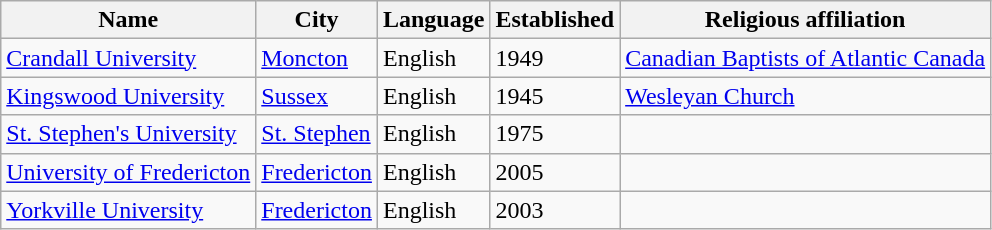<table class="wikitable sortable">
<tr>
<th scope="col">Name</th>
<th scope="col">City</th>
<th scope="col">Language</th>
<th scope="col">Established</th>
<th scope="col">Religious affiliation</th>
</tr>
<tr>
<td><a href='#'>Crandall University</a></td>
<td><a href='#'>Moncton</a></td>
<td>English</td>
<td>1949</td>
<td><a href='#'>Canadian Baptists of Atlantic Canada</a></td>
</tr>
<tr>
<td><a href='#'>Kingswood University</a></td>
<td><a href='#'>Sussex</a></td>
<td>English</td>
<td>1945</td>
<td><a href='#'>Wesleyan Church</a></td>
</tr>
<tr>
<td><a href='#'>St. Stephen's University</a></td>
<td><a href='#'>St. Stephen</a></td>
<td>English</td>
<td>1975</td>
<td></td>
</tr>
<tr>
<td><a href='#'>University of Fredericton</a></td>
<td><a href='#'>Fredericton</a></td>
<td>English</td>
<td>2005</td>
<td></td>
</tr>
<tr>
<td><a href='#'>Yorkville University</a></td>
<td><a href='#'>Fredericton</a></td>
<td>English</td>
<td>2003</td>
<td></td>
</tr>
</table>
